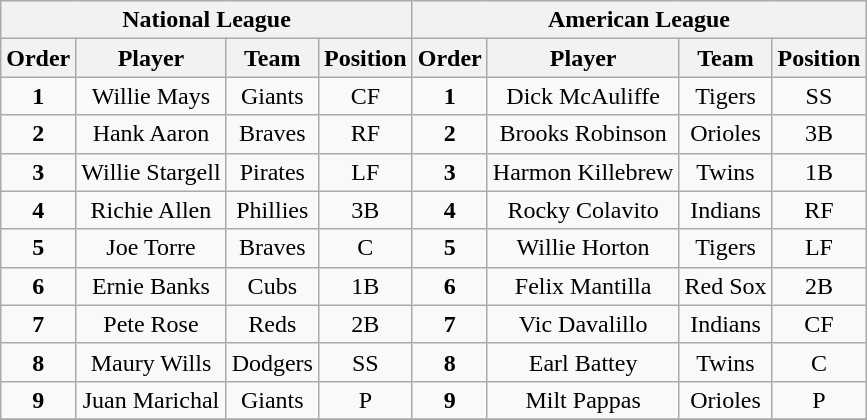<table class="wikitable" style="font-size: 100%; text-align:center;">
<tr>
<th colspan="4">National League</th>
<th colspan="4">American League</th>
</tr>
<tr>
<th>Order</th>
<th>Player</th>
<th>Team</th>
<th>Position</th>
<th>Order</th>
<th>Player</th>
<th>Team</th>
<th>Position</th>
</tr>
<tr>
<td><strong>1</strong></td>
<td>Willie Mays</td>
<td>Giants</td>
<td>CF</td>
<td><strong>1</strong></td>
<td>Dick McAuliffe</td>
<td>Tigers</td>
<td>SS</td>
</tr>
<tr>
<td><strong>2</strong></td>
<td>Hank Aaron</td>
<td>Braves</td>
<td>RF</td>
<td><strong>2</strong></td>
<td>Brooks Robinson</td>
<td>Orioles</td>
<td>3B</td>
</tr>
<tr>
<td><strong>3</strong></td>
<td>Willie Stargell</td>
<td>Pirates</td>
<td>LF</td>
<td><strong>3</strong></td>
<td>Harmon Killebrew</td>
<td>Twins</td>
<td>1B</td>
</tr>
<tr>
<td><strong>4</strong></td>
<td>Richie Allen</td>
<td>Phillies</td>
<td>3B</td>
<td><strong>4</strong></td>
<td>Rocky Colavito</td>
<td>Indians</td>
<td>RF</td>
</tr>
<tr>
<td><strong>5</strong></td>
<td>Joe Torre</td>
<td>Braves</td>
<td>C</td>
<td><strong>5</strong></td>
<td>Willie Horton</td>
<td>Tigers</td>
<td>LF</td>
</tr>
<tr>
<td><strong>6</strong></td>
<td>Ernie Banks</td>
<td>Cubs</td>
<td>1B</td>
<td><strong>6</strong></td>
<td>Felix Mantilla</td>
<td>Red Sox</td>
<td>2B</td>
</tr>
<tr>
<td><strong>7</strong></td>
<td>Pete Rose</td>
<td>Reds</td>
<td>2B</td>
<td><strong>7</strong></td>
<td>Vic Davalillo</td>
<td>Indians</td>
<td>CF</td>
</tr>
<tr>
<td><strong>8</strong></td>
<td>Maury Wills</td>
<td>Dodgers</td>
<td>SS</td>
<td><strong>8</strong></td>
<td>Earl Battey</td>
<td>Twins</td>
<td>C</td>
</tr>
<tr>
<td><strong>9</strong></td>
<td>Juan Marichal</td>
<td>Giants</td>
<td>P</td>
<td><strong>9</strong></td>
<td>Milt Pappas</td>
<td>Orioles</td>
<td>P</td>
</tr>
<tr>
</tr>
</table>
